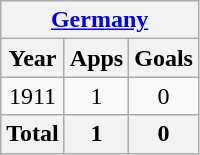<table class="wikitable" style="text-align:center">
<tr>
<th colspan=3><a href='#'>Germany</a></th>
</tr>
<tr>
<th>Year</th>
<th>Apps</th>
<th>Goals</th>
</tr>
<tr>
<td>1911</td>
<td>1</td>
<td>0</td>
</tr>
<tr>
<th>Total</th>
<th>1</th>
<th>0</th>
</tr>
</table>
